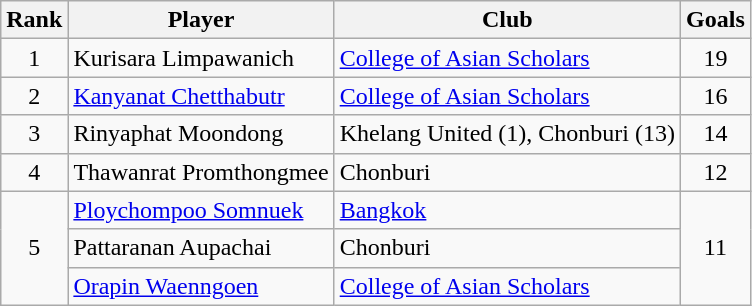<table class="wikitable" style="text-align:center">
<tr>
<th>Rank</th>
<th>Player</th>
<th>Club</th>
<th>Goals</th>
</tr>
<tr>
<td>1</td>
<td align="left"> Kurisara Limpawanich</td>
<td align="left"><a href='#'>College of Asian Scholars</a></td>
<td>19</td>
</tr>
<tr>
<td>2</td>
<td align="left"> <a href='#'>Kanyanat Chetthabutr</a></td>
<td align="left"><a href='#'>College of Asian Scholars</a></td>
<td>16</td>
</tr>
<tr>
<td>3</td>
<td align="left"> Rinyaphat Moondong</td>
<td align="left">Khelang United (1), Chonburi (13)</td>
<td>14</td>
</tr>
<tr>
<td>4</td>
<td align="left"> Thawanrat Promthongmee</td>
<td align="left">Chonburi</td>
<td>12</td>
</tr>
<tr>
<td rowspan="3">5</td>
<td align="left"> <a href='#'>Ploychompoo Somnuek</a></td>
<td align="left"><a href='#'>Bangkok</a></td>
<td rowspan="3">11</td>
</tr>
<tr>
<td align="left"> Pattaranan Aupachai</td>
<td align="left">Chonburi</td>
</tr>
<tr>
<td align="left"> <a href='#'>Orapin Waenngoen</a></td>
<td align="left"><a href='#'>College of Asian Scholars</a></td>
</tr>
</table>
